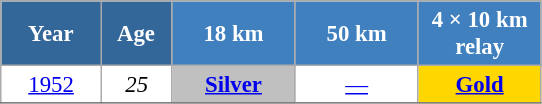<table class="wikitable" style="font-size:95%; text-align:center; border:grey solid 1px; border-collapse:collapse; background:#ffffff;">
<tr>
<th style="background-color:#369; color:white; width:60px;"> Year </th>
<th style="background-color:#369; color:white; width:40px;"> Age </th>
<th style="background-color:#4180be; color:white; width:75px;"> 18 km </th>
<th style="background-color:#4180be; color:white; width:75px;"> 50 km </th>
<th style="background-color:#4180be; color:white; width:75px;"> 4 × 10 km <br> relay </th>
</tr>
<tr>
<td><a href='#'>1952</a></td>
<td><em>25</em></td>
<td style="background:silver;"><a href='#'><strong>Silver</strong></a></td>
<td><a href='#'>—</a></td>
<td style="background:gold;"><a href='#'><strong>Gold</strong></a></td>
</tr>
<tr>
</tr>
</table>
